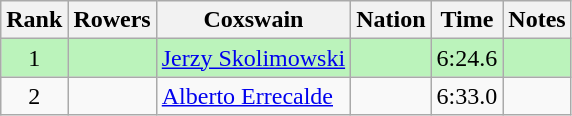<table class="wikitable sortable" style="text-align:center">
<tr>
<th>Rank</th>
<th>Rowers</th>
<th>Coxswain</th>
<th>Nation</th>
<th>Time</th>
<th>Notes</th>
</tr>
<tr bgcolor=bbf3bb>
<td>1</td>
<td align=left></td>
<td align=left><a href='#'>Jerzy Skolimowski</a></td>
<td align=left></td>
<td>6:24.6</td>
<td></td>
</tr>
<tr>
<td>2</td>
<td align=left></td>
<td align=left><a href='#'>Alberto Errecalde</a></td>
<td align=left></td>
<td>6:33.0</td>
<td></td>
</tr>
</table>
